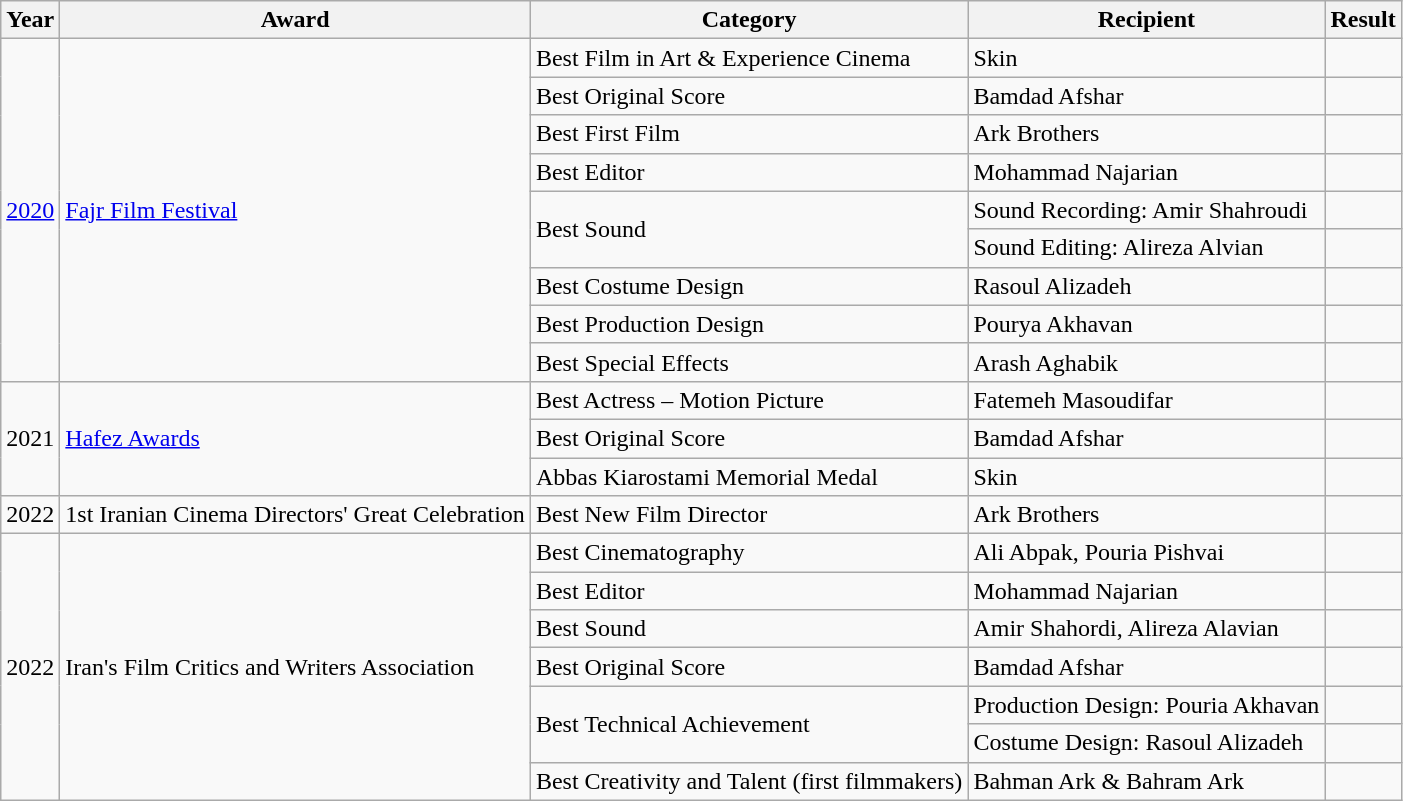<table class="wikitable sortable">
<tr>
<th>Year</th>
<th>Award</th>
<th>Category</th>
<th>Recipient</th>
<th>Result</th>
</tr>
<tr>
<td rowspan="9"><a href='#'>2020</a></td>
<td rowspan="9"><a href='#'>Fajr Film Festival</a></td>
<td>Best Film in Art & Experience Cinema</td>
<td>Skin</td>
<td></td>
</tr>
<tr>
<td>Best Original Score</td>
<td>Bamdad Afshar</td>
<td></td>
</tr>
<tr>
<td>Best First Film</td>
<td>Ark Brothers</td>
<td></td>
</tr>
<tr>
<td>Best Editor</td>
<td>Mohammad Najarian</td>
<td></td>
</tr>
<tr>
<td rowspan="2">Best Sound</td>
<td>Sound Recording: Amir Shahroudi</td>
<td></td>
</tr>
<tr>
<td Sound Editing: Alireza Alvian>Sound Editing: Alireza Alvian</td>
<td></td>
</tr>
<tr>
<td>Best Costume Design</td>
<td>Rasoul Alizadeh</td>
<td></td>
</tr>
<tr>
<td>Best Production Design</td>
<td>Pourya Akhavan</td>
<td></td>
</tr>
<tr>
<td>Best Special Effects</td>
<td>Arash Aghabik</td>
<td></td>
</tr>
<tr>
<td rowspan="3">2021</td>
<td rowspan="3"><a href='#'>Hafez Awards</a></td>
<td>Best Actress – Motion Picture</td>
<td>Fatemeh Masoudifar</td>
<td></td>
</tr>
<tr>
<td>Best Original Score</td>
<td>Bamdad Afshar</td>
<td></td>
</tr>
<tr>
<td>Abbas Kiarostami Memorial Medal</td>
<td>Skin</td>
<td></td>
</tr>
<tr>
<td>2022</td>
<td>1st Iranian Cinema Directors' Great Celebration</td>
<td>Best New Film Director</td>
<td>Ark Brothers</td>
<td></td>
</tr>
<tr>
<td rowspan="7">2022</td>
<td rowspan="7">Iran's Film Critics and Writers Association</td>
<td>Best Cinematography</td>
<td>Ali Abpak, Pouria Pishvai</td>
<td></td>
</tr>
<tr>
<td>Best Editor</td>
<td>Mohammad Najarian</td>
<td></td>
</tr>
<tr>
<td>Best Sound</td>
<td>Amir Shahordi, Alireza Alavian</td>
<td></td>
</tr>
<tr>
<td>Best Original Score</td>
<td>Bamdad Afshar</td>
<td></td>
</tr>
<tr>
<td rowspan="2">Best Technical Achievement</td>
<td>Production Design: Pouria Akhavan</td>
<td></td>
</tr>
<tr>
<td>Costume Design: Rasoul Alizadeh</td>
<td></td>
</tr>
<tr>
<td>Best Creativity and Talent (first filmmakers)</td>
<td>Bahman Ark & Bahram Ark</td>
<td></td>
</tr>
</table>
